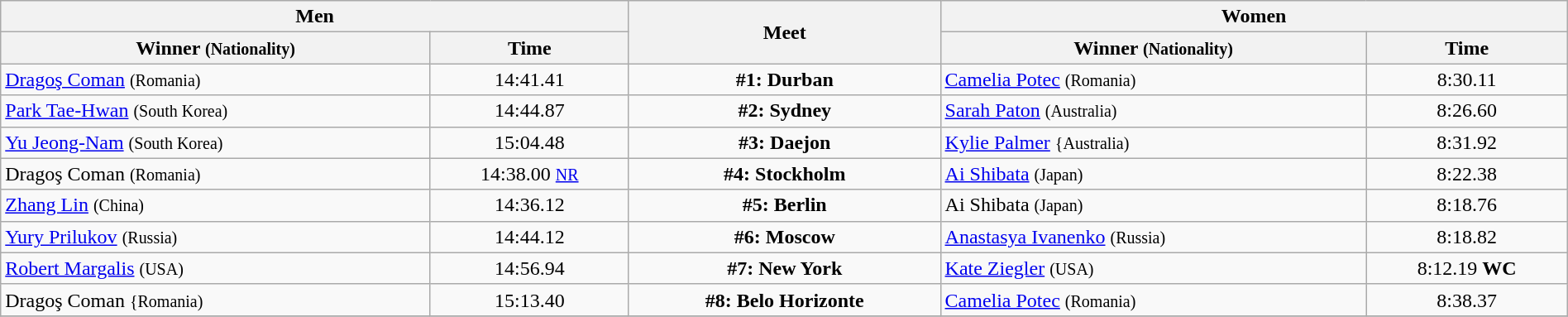<table class=wikitable width=100%>
<tr>
<th colspan="2">Men</th>
<th rowspan="2">Meet</th>
<th colspan="2">Women</th>
</tr>
<tr>
<th>Winner <small>(Nationality)</small></th>
<th>Time</th>
<th>Winner <small>(Nationality)</small></th>
<th>Time</th>
</tr>
<tr>
<td> <a href='#'>Dragoş Coman</a> <small>(Romania)</small></td>
<td align=center>14:41.41</td>
<td align=center><strong>#1: Durban</strong></td>
<td> <a href='#'>Camelia Potec</a> <small>(Romania)</small></td>
<td align=center>8:30.11</td>
</tr>
<tr>
<td> <a href='#'>Park Tae-Hwan</a> <small>(South Korea)</small></td>
<td align=center>14:44.87</td>
<td align=center><strong>#2: Sydney</strong></td>
<td> <a href='#'>Sarah Paton</a> <small>(Australia)</small></td>
<td align=center>8:26.60</td>
</tr>
<tr>
<td> <a href='#'>Yu Jeong-Nam</a> <small>(South Korea)</small></td>
<td align=center>15:04.48</td>
<td align=center><strong>#3: Daejon</strong></td>
<td> <a href='#'>Kylie Palmer</a> <small>{Australia)</small></td>
<td align=center>8:31.92</td>
</tr>
<tr>
<td> Dragoş Coman <small>(Romania)</small></td>
<td align=center>14:38.00 <small><a href='#'>NR</a></small></td>
<td align=center><strong>#4: Stockholm</strong></td>
<td> <a href='#'>Ai Shibata</a> <small>(Japan)</small></td>
<td align=center>8:22.38</td>
</tr>
<tr>
<td> <a href='#'>Zhang Lin</a> <small>(China)</small></td>
<td align=center>14:36.12</td>
<td align=center><strong>#5: Berlin</strong></td>
<td> Ai Shibata <small>(Japan)</small></td>
<td align=center>8:18.76</td>
</tr>
<tr>
<td> <a href='#'>Yury Prilukov</a> <small>(Russia)</small></td>
<td align=center>14:44.12</td>
<td align=center><strong>#6: Moscow</strong></td>
<td> <a href='#'>Anastasya Ivanenko</a> <small>(Russia)</small></td>
<td align=center>8:18.82</td>
</tr>
<tr>
<td> <a href='#'>Robert Margalis</a> <small>(USA)</small></td>
<td align=center>14:56.94</td>
<td align=center><strong>#7: New York</strong></td>
<td> <a href='#'>Kate Ziegler</a> <small>(USA)</small></td>
<td align=center>8:12.19 <strong>WC</strong></td>
</tr>
<tr>
<td> Dragoş Coman <small>{Romania)</small></td>
<td align=center>15:13.40</td>
<td align=center><strong>#8: Belo Horizonte</strong></td>
<td> <a href='#'>Camelia Potec</a> <small>(Romania)</small></td>
<td align=center>8:38.37</td>
</tr>
<tr>
</tr>
</table>
